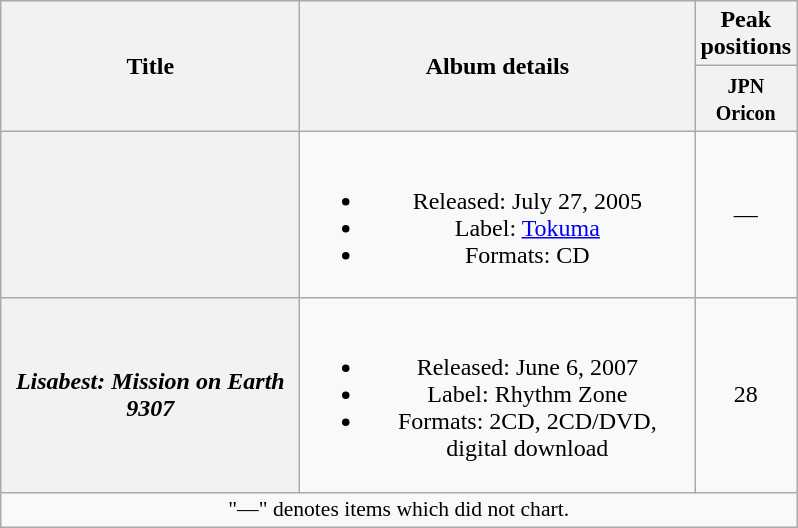<table class="wikitable plainrowheaders" style="text-align:center;">
<tr>
<th style="width:12em;" rowspan="2">Title</th>
<th style="width:16em;" rowspan="2">Album details</th>
<th colspan="1">Peak positions</th>
</tr>
<tr>
<th style="width:2.5em;"><small>JPN<br>Oricon</small><br></th>
</tr>
<tr>
<th scope="row"></th>
<td><br><ul><li>Released: July 27, 2005</li><li>Label: <a href='#'>Tokuma</a></li><li>Formats: CD</li></ul></td>
<td>—</td>
</tr>
<tr>
<th scope="row"><em>Lisabest: Mission on Earth 9307</em></th>
<td><br><ul><li>Released: June 6, 2007</li><li>Label: Rhythm Zone</li><li>Formats: 2CD, 2CD/DVD, digital download</li></ul></td>
<td>28</td>
</tr>
<tr>
<td colspan="12" align="center" style="font-size:90%;">"—" denotes items which did not chart.</td>
</tr>
</table>
